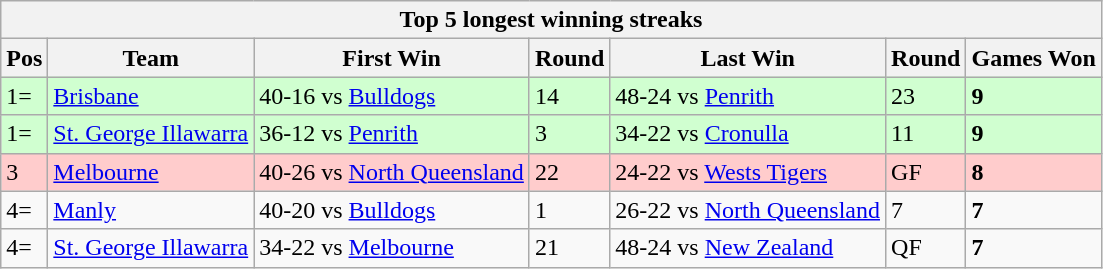<table class="wikitable">
<tr>
<th colspan=9>Top 5 longest winning streaks</th>
</tr>
<tr>
<th>Pos</th>
<th>Team</th>
<th>First Win</th>
<th>Round</th>
<th>Last Win</th>
<th>Round</th>
<th>Games Won</th>
</tr>
<tr style="background:#d0ffd0; text-align:left;">
<td>1=</td>
<td> <a href='#'>Brisbane</a></td>
<td>40-16 vs  <a href='#'>Bulldogs</a></td>
<td>14</td>
<td>48-24 vs  <a href='#'>Penrith</a></td>
<td>23</td>
<td><strong>9</strong></td>
</tr>
<tr style="background:#d0ffd0; text-align:left;">
<td>1=</td>
<td> <a href='#'>St. George Illawarra</a></td>
<td>36-12 vs  <a href='#'>Penrith</a></td>
<td>3</td>
<td>34-22 vs  <a href='#'>Cronulla</a></td>
<td>11</td>
<td><strong>9</strong></td>
</tr>
<tr style="background:#fcc; text-align:left;">
<td>3</td>
<td> <a href='#'>Melbourne</a></td>
<td>40-26 vs  <a href='#'>North Queensland</a></td>
<td>22</td>
<td>24-22 vs  <a href='#'>Wests Tigers</a></td>
<td>GF</td>
<td><strong>8</strong></td>
</tr>
<tr style="text-align:left;">
<td>4=</td>
<td> <a href='#'>Manly</a></td>
<td>40-20 vs  <a href='#'>Bulldogs</a></td>
<td>1</td>
<td>26-22 vs  <a href='#'>North Queensland</a></td>
<td>7</td>
<td><strong>7</strong></td>
</tr>
<tr align="left">
<td>4=</td>
<td style="text-align:left;"> <a href='#'>St. George Illawarra</a></td>
<td>34-22 vs  <a href='#'>Melbourne</a></td>
<td>21</td>
<td>48-24 vs  <a href='#'>New Zealand</a></td>
<td>QF</td>
<td><strong>7</strong></td>
</tr>
</table>
